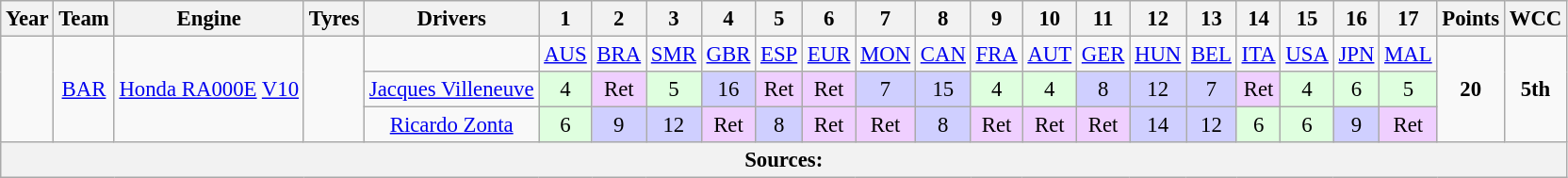<table class="wikitable" style="text-align:center; font-size:95%">
<tr>
<th>Year</th>
<th>Team</th>
<th>Engine</th>
<th>Tyres</th>
<th>Drivers</th>
<th>1</th>
<th>2</th>
<th>3</th>
<th>4</th>
<th>5</th>
<th>6</th>
<th>7</th>
<th>8</th>
<th>9</th>
<th>10</th>
<th>11</th>
<th>12</th>
<th>13</th>
<th>14</th>
<th>15</th>
<th>16</th>
<th>17</th>
<th>Points</th>
<th>WCC</th>
</tr>
<tr>
<td rowspan="3"></td>
<td rowspan="3"><a href='#'>BAR</a></td>
<td rowspan="3"><a href='#'>Honda RA000E</a> <a href='#'>V10</a></td>
<td rowspan="3"></td>
<td></td>
<td><a href='#'>AUS</a></td>
<td><a href='#'>BRA</a></td>
<td><a href='#'>SMR</a></td>
<td><a href='#'>GBR</a></td>
<td><a href='#'>ESP</a></td>
<td><a href='#'>EUR</a></td>
<td><a href='#'>MON</a></td>
<td><a href='#'>CAN</a></td>
<td><a href='#'>FRA</a></td>
<td><a href='#'>AUT</a></td>
<td><a href='#'>GER</a></td>
<td><a href='#'>HUN</a></td>
<td><a href='#'>BEL</a></td>
<td><a href='#'>ITA</a></td>
<td><a href='#'>USA</a></td>
<td><a href='#'>JPN</a></td>
<td><a href='#'>MAL</a></td>
<td rowspan="3"><strong>20</strong></td>
<td rowspan="3"><strong>5th</strong></td>
</tr>
<tr>
<td> <a href='#'>Jacques Villeneuve</a></td>
<td style="background:#DFFFDF;">4</td>
<td style="background:#EFCFFF;">Ret</td>
<td style="background:#DFFFDF;">5</td>
<td style="background:#CFCFFF;">16</td>
<td style="background:#EFCFFF;">Ret</td>
<td style="background:#EFCFFF;">Ret</td>
<td style="background:#CFCFFF;">7</td>
<td style="background:#CFCFFF;">15</td>
<td style="background:#DFFFDF;">4</td>
<td style="background:#DFFFDF;">4</td>
<td style="background:#CFCFFF;">8</td>
<td style="background:#CFCFFF;">12</td>
<td style="background:#CFCFFF;">7</td>
<td style="background:#EFCFFF;">Ret</td>
<td style="background:#DFFFDF;">4</td>
<td style="background:#DFFFDF;">6</td>
<td style="background:#DFFFDF;">5</td>
</tr>
<tr>
<td> <a href='#'>Ricardo Zonta</a></td>
<td style="background:#DFFFDF;">6</td>
<td style="background:#CFCFFF;">9</td>
<td style="background:#CFCFFF;">12</td>
<td style="background:#EFCFFF;">Ret</td>
<td style="background:#CFCFFF;">8</td>
<td style="background:#EFCFFF;">Ret</td>
<td style="background:#EFCFFF;">Ret</td>
<td style="background:#CFCFFF;">8</td>
<td style="background:#EFCFFF;">Ret</td>
<td style="background:#EFCFFF;">Ret</td>
<td style="background:#EFCFFF;">Ret</td>
<td style="background:#CFCFFF;">14</td>
<td style="background:#CFCFFF;">12</td>
<td style="background:#DFFFDF;">6</td>
<td style="background:#DFFFDF;">6</td>
<td style="background:#CFCFFF;">9</td>
<td style="background:#EFCFFF;">Ret</td>
</tr>
<tr>
<th colspan="24">Sources:</th>
</tr>
</table>
